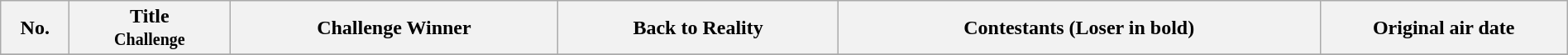<table class="wikitable plainrowheaders" style="width:100%; margin:auto; background:#FFF;">
<tr>
<th style="width:3em;">No.</th>
<th>Title<br><small>Challenge</small></th>
<th>Challenge Winner</th>
<th>Back to Reality</th>
<th>Contestants (Loser in bold)</th>
<th style="width:12em;">Original air date</th>
</tr>
<tr>
</tr>
</table>
